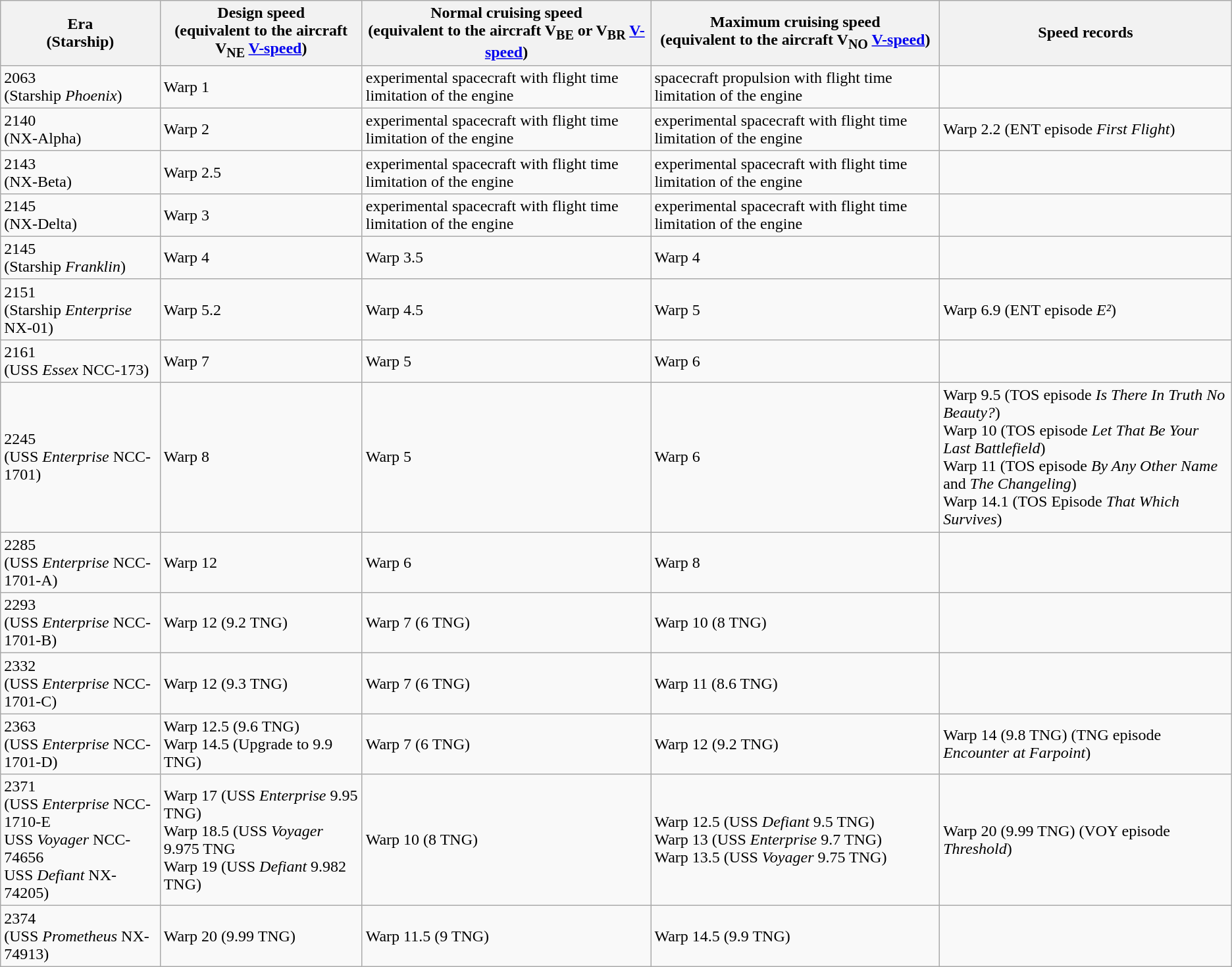<table class="wikitable">
<tr>
<th>Era<br>(Starship)</th>
<th>Design speed<br>(equivalent to the aircraft V<sub>NE</sub> <a href='#'>V-speed</a>)</th>
<th>Normal cruising speed<br>(equivalent to the aircraft V<sub>BE</sub> or V<sub>BR</sub> <a href='#'>V-speed</a>)</th>
<th>Maximum cruising speed<br>(equivalent to the aircraft V<sub>NO</sub> <a href='#'>V-speed</a>)</th>
<th>Speed records</th>
</tr>
<tr>
<td>2063<br>(Starship <em>Phoenix</em>)</td>
<td>Warp 1</td>
<td>experimental spacecraft with flight time limitation of the engine</td>
<td>spacecraft propulsion with flight time limitation of the engine</td>
<td></td>
</tr>
<tr>
<td>2140<br>(NX-Alpha)</td>
<td>Warp 2</td>
<td>experimental spacecraft with flight time limitation of the engine</td>
<td>experimental spacecraft with flight time limitation of the engine</td>
<td>Warp 2.2 (ENT episode <em>First Flight</em>)</td>
</tr>
<tr>
<td>2143<br>(NX-Beta)</td>
<td>Warp 2.5</td>
<td>experimental spacecraft with flight time limitation of the engine</td>
<td>experimental spacecraft with flight time limitation of the engine</td>
<td></td>
</tr>
<tr>
<td>2145<br>(NX-Delta)</td>
<td>Warp 3</td>
<td>experimental spacecraft with flight time limitation of the engine</td>
<td>experimental spacecraft with flight time limitation of the engine</td>
<td></td>
</tr>
<tr>
<td>2145<br>(Starship <em>Franklin</em>)</td>
<td>Warp 4</td>
<td>Warp 3.5</td>
<td>Warp 4</td>
<td></td>
</tr>
<tr>
<td>2151<br>(Starship <em>Enterprise</em> NX-01)</td>
<td>Warp 5.2</td>
<td>Warp 4.5</td>
<td>Warp 5</td>
<td>Warp 6.9 (ENT episode <em>E²</em>)</td>
</tr>
<tr>
<td>2161<br>(USS <em>Essex</em> NCC-173)</td>
<td>Warp 7</td>
<td>Warp 5</td>
<td>Warp 6</td>
</tr>
<tr>
<td>2245<br>(USS <em>Enterprise</em> NCC-1701)</td>
<td>Warp 8</td>
<td>Warp 5</td>
<td>Warp 6</td>
<td>Warp 9.5 (TOS episode <em>Is There In Truth No Beauty?</em>)<br>Warp 10 (TOS episode <em>Let That Be Your Last Battlefield</em>)<br>Warp 11 (TOS episode <em>By Any Other Name</em> and <em>The Changeling</em>)<br>Warp 14.1 (TOS Episode <em>That Which Survives</em>)</td>
</tr>
<tr>
<td>2285<br>(USS <em>Enterprise</em> NCC-1701-A)</td>
<td>Warp 12</td>
<td>Warp 6</td>
<td>Warp 8</td>
<td></td>
</tr>
<tr>
<td>2293<br>(USS <em>Enterprise</em> NCC-1701-B)</td>
<td>Warp 12 (9.2 TNG)</td>
<td>Warp 7 (6 TNG)</td>
<td>Warp 10 (8 TNG)</td>
<td></td>
</tr>
<tr>
<td>2332<br>(USS <em>Enterprise</em> NCC-1701-C)</td>
<td>Warp 12 (9.3 TNG)</td>
<td>Warp 7 (6 TNG)</td>
<td>Warp 11 (8.6 TNG)</td>
<td></td>
</tr>
<tr>
<td>2363<br>(USS <em>Enterprise</em> NCC-1701-D)</td>
<td>Warp 12.5 (9.6 TNG)<br>Warp 14.5 (Upgrade to 9.9 TNG)</td>
<td>Warp 7 (6 TNG)</td>
<td>Warp 12 (9.2 TNG)</td>
<td>Warp 14 (9.8 TNG) (TNG episode <em>Encounter at Farpoint</em>)</td>
</tr>
<tr>
<td>2371<br>(USS <em>Enterprise</em> NCC-1710-E<br>USS <em>Voyager</em> NCC-74656<br>USS <em>Defiant</em> NX-74205)</td>
<td>Warp 17 (USS <em>Enterprise</em> 9.95 TNG)<br>Warp 18.5 (USS <em>Voyager</em> 9.975 TNG<br>Warp 19 (USS <em>Defiant</em> 9.982 TNG)</td>
<td>Warp 10 (8 TNG)</td>
<td>Warp 12.5 (USS <em>Defiant</em> 9.5 TNG)<br>Warp 13 (USS <em>Enterprise</em> 9.7 TNG)<br>Warp 13.5 (USS <em>Voyager</em> 9.75 TNG)</td>
<td>Warp 20 (9.99 TNG) (VOY episode <em>Threshold</em>)</td>
</tr>
<tr>
<td>2374<br>(USS <em>Prometheus</em> NX-74913)</td>
<td>Warp 20 (9.99 TNG)</td>
<td>Warp 11.5 (9 TNG)</td>
<td>Warp 14.5 (9.9 TNG)</td>
<td></td>
</tr>
</table>
